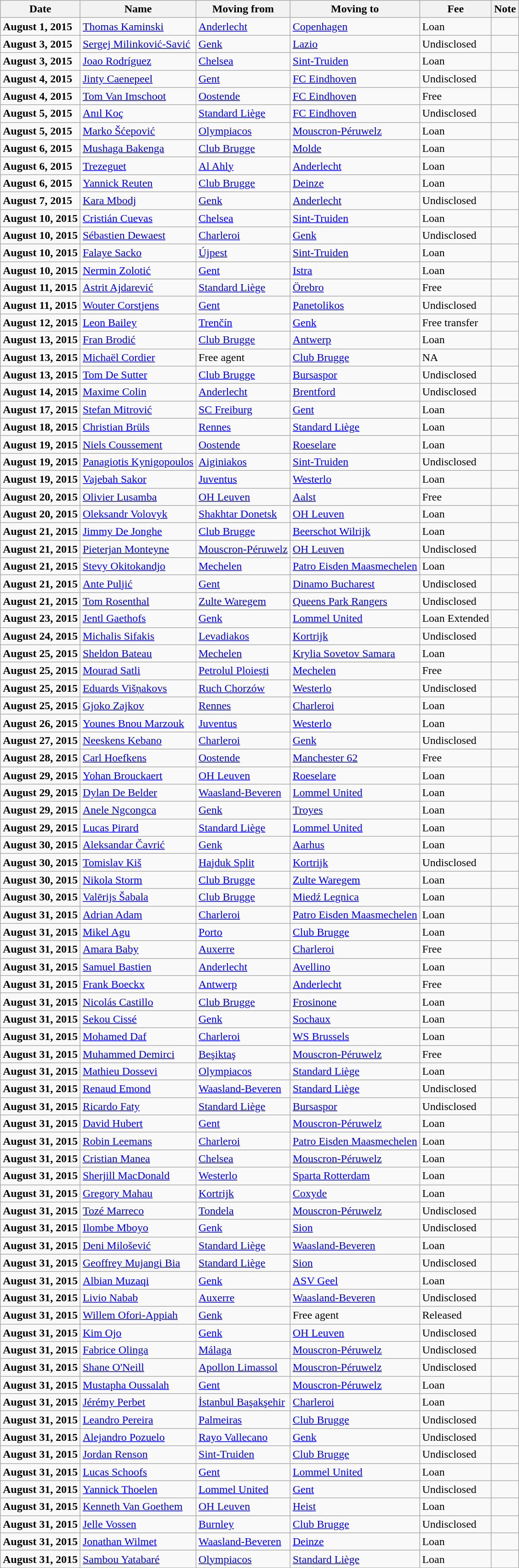<table class="wikitable sortable">
<tr>
<th>Date</th>
<th>Name</th>
<th>Moving from</th>
<th>Moving to</th>
<th>Fee</th>
<th>Note</th>
</tr>
<tr>
<td><strong>August 1, 2015</strong></td>
<td> <a href='#'>Thomas Kaminski</a></td>
<td> <a href='#'>Anderlecht</a></td>
<td> <a href='#'>Copenhagen</a></td>
<td>Loan </td>
<td align=center></td>
</tr>
<tr>
<td><strong>August 3, 2015</strong></td>
<td> <a href='#'>Sergej Milinković-Savić</a></td>
<td> <a href='#'>Genk</a></td>
<td> <a href='#'>Lazio</a></td>
<td>Undisclosed </td>
<td></td>
</tr>
<tr>
<td><strong>August 3, 2015</strong></td>
<td> <a href='#'>Joao Rodríguez</a></td>
<td> <a href='#'>Chelsea</a></td>
<td> <a href='#'>Sint-Truiden</a></td>
<td>Loan </td>
<td></td>
</tr>
<tr>
<td><strong>August 4, 2015</strong></td>
<td> <a href='#'>Jinty Caenepeel</a></td>
<td> <a href='#'>Gent</a></td>
<td> <a href='#'>FC Eindhoven</a></td>
<td>Undisclosed </td>
<td></td>
</tr>
<tr>
<td><strong>August 4, 2015</strong></td>
<td> <a href='#'>Tom Van Imschoot</a></td>
<td> <a href='#'>Oostende</a></td>
<td> <a href='#'>FC Eindhoven</a></td>
<td>Free </td>
<td></td>
</tr>
<tr>
<td><strong>August 5, 2015</strong></td>
<td> <a href='#'>Anıl Koç</a></td>
<td> <a href='#'>Standard Liège</a></td>
<td> <a href='#'>FC Eindhoven</a></td>
<td>Undisclosed </td>
<td></td>
</tr>
<tr>
<td><strong>August 5, 2015</strong></td>
<td> <a href='#'>Marko Šćepović</a></td>
<td> <a href='#'>Olympiacos</a></td>
<td> <a href='#'>Mouscron-Péruwelz</a></td>
<td>Loan </td>
<td></td>
</tr>
<tr>
<td><strong>August 6, 2015</strong></td>
<td> <a href='#'>Mushaga Bakenga</a></td>
<td> <a href='#'>Club Brugge</a></td>
<td> <a href='#'>Molde</a></td>
<td>Loan </td>
<td align=center></td>
</tr>
<tr>
<td><strong>August 6, 2015</strong></td>
<td> <a href='#'>Trezeguet</a></td>
<td> <a href='#'>Al Ahly</a></td>
<td> <a href='#'>Anderlecht</a></td>
<td>Loan </td>
<td></td>
</tr>
<tr>
<td><strong>August 6, 2015</strong></td>
<td> <a href='#'>Yannick Reuten</a></td>
<td> <a href='#'>Club Brugge</a></td>
<td> <a href='#'>Deinze</a></td>
<td>Loan </td>
<td></td>
</tr>
<tr>
<td><strong>August 7, 2015</strong></td>
<td> <a href='#'>Kara Mbodj</a></td>
<td> <a href='#'>Genk</a></td>
<td> <a href='#'>Anderlecht</a></td>
<td>Undisclosed </td>
<td></td>
</tr>
<tr>
<td><strong>August 10, 2015</strong></td>
<td> <a href='#'>Cristián Cuevas</a></td>
<td> <a href='#'>Chelsea</a></td>
<td> <a href='#'>Sint-Truiden</a></td>
<td>Loan </td>
<td></td>
</tr>
<tr>
<td><strong>August 10, 2015</strong></td>
<td> <a href='#'>Sébastien Dewaest</a></td>
<td> <a href='#'>Charleroi</a></td>
<td> <a href='#'>Genk</a></td>
<td>Undisclosed </td>
<td></td>
</tr>
<tr>
<td><strong>August 10, 2015</strong></td>
<td> <a href='#'>Falaye Sacko</a></td>
<td> <a href='#'>Újpest</a></td>
<td> <a href='#'>Sint-Truiden</a></td>
<td>Loan </td>
<td></td>
</tr>
<tr>
<td><strong>August 10, 2015</strong></td>
<td> <a href='#'>Nermin Zolotić</a></td>
<td> <a href='#'>Gent</a></td>
<td> <a href='#'>Istra</a></td>
<td>Loan </td>
<td></td>
</tr>
<tr>
<td><strong>August 11, 2015</strong></td>
<td> <a href='#'>Astrit Ajdarević</a></td>
<td> <a href='#'>Standard Liège</a></td>
<td> <a href='#'>Örebro</a></td>
<td>Free </td>
<td></td>
</tr>
<tr>
<td><strong>August 11, 2015</strong></td>
<td> <a href='#'>Wouter Corstjens</a></td>
<td> <a href='#'>Gent</a></td>
<td> <a href='#'>Panetolikos</a></td>
<td>Undisclosed </td>
<td></td>
</tr>
<tr>
<td><strong>August 12, 2015</strong></td>
<td> <a href='#'>Leon Bailey</a></td>
<td> <a href='#'>Trenčín</a></td>
<td> <a href='#'>Genk</a></td>
<td>Free transfer  </td>
<td></td>
</tr>
<tr>
<td><strong>August 13, 2015</strong></td>
<td> <a href='#'>Fran Brodić</a></td>
<td> <a href='#'>Club Brugge</a></td>
<td> <a href='#'>Antwerp</a></td>
<td>Loan </td>
<td></td>
</tr>
<tr>
<td><strong>August 13, 2015</strong></td>
<td> <a href='#'>Michaël Cordier</a></td>
<td>Free agent</td>
<td> <a href='#'>Club Brugge</a></td>
<td>NA </td>
<td></td>
</tr>
<tr>
<td><strong>August 13, 2015</strong></td>
<td> <a href='#'>Tom De Sutter</a></td>
<td> <a href='#'>Club Brugge</a></td>
<td> <a href='#'>Bursaspor</a></td>
<td>Undisclosed </td>
<td></td>
</tr>
<tr>
<td><strong>August 14, 2015</strong></td>
<td> <a href='#'>Maxime Colin</a></td>
<td> <a href='#'>Anderlecht</a></td>
<td> <a href='#'>Brentford</a></td>
<td>Undisclosed </td>
<td></td>
</tr>
<tr>
<td><strong>August 17, 2015</strong></td>
<td> <a href='#'>Stefan Mitrović</a></td>
<td> <a href='#'>SC Freiburg</a></td>
<td> <a href='#'>Gent</a></td>
<td>Loan </td>
<td></td>
</tr>
<tr>
<td><strong>August 18, 2015</strong></td>
<td> <a href='#'>Christian Brüls</a></td>
<td> <a href='#'>Rennes</a></td>
<td> <a href='#'>Standard Liège</a></td>
<td>Loan </td>
<td></td>
</tr>
<tr>
<td><strong>August 19, 2015</strong></td>
<td> <a href='#'>Niels Coussement</a></td>
<td> <a href='#'>Oostende</a></td>
<td> <a href='#'>Roeselare</a></td>
<td>Loan </td>
<td></td>
</tr>
<tr>
<td><strong>August 19, 2015</strong></td>
<td> <a href='#'>Panagiotis Kynigopoulos</a></td>
<td> <a href='#'>Aiginiakos</a></td>
<td> <a href='#'>Sint-Truiden</a></td>
<td>Undisclosed </td>
<td></td>
</tr>
<tr>
<td><strong>August 19, 2015</strong></td>
<td> <a href='#'>Vajebah Sakor</a></td>
<td> <a href='#'>Juventus</a></td>
<td> <a href='#'>Westerlo</a></td>
<td>Loan </td>
<td align=center></td>
</tr>
<tr>
<td><strong>August 20, 2015</strong></td>
<td> <a href='#'>Olivier Lusamba</a></td>
<td> <a href='#'>OH Leuven</a></td>
<td> <a href='#'>Aalst</a></td>
<td>Free </td>
<td></td>
</tr>
<tr>
<td><strong>August 20, 2015</strong></td>
<td> <a href='#'>Oleksandr Volovyk</a></td>
<td> <a href='#'>Shakhtar Donetsk</a></td>
<td> <a href='#'>OH Leuven</a></td>
<td>Loan </td>
<td></td>
</tr>
<tr>
<td><strong>August 21, 2015</strong></td>
<td> <a href='#'>Jimmy De Jonghe</a></td>
<td> <a href='#'>Club Brugge</a></td>
<td> <a href='#'>Beerschot Wilrijk</a></td>
<td>Loan </td>
<td></td>
</tr>
<tr>
<td><strong>August 21, 2015</strong></td>
<td> <a href='#'>Pieterjan Monteyne</a></td>
<td> <a href='#'>Mouscron-Péruwelz</a></td>
<td> <a href='#'>OH Leuven</a></td>
<td>Undisclosed </td>
<td></td>
</tr>
<tr>
<td><strong>August 21, 2015</strong></td>
<td> <a href='#'>Stevy Okitokandjo</a></td>
<td> <a href='#'>Mechelen</a></td>
<td> <a href='#'>Patro Eisden Maasmechelen</a></td>
<td>Loan </td>
<td></td>
</tr>
<tr>
<td><strong>August 21, 2015</strong></td>
<td> <a href='#'>Ante Puljić</a></td>
<td> <a href='#'>Gent</a></td>
<td> <a href='#'>Dinamo Bucharest</a></td>
<td>Undisclosed </td>
<td></td>
</tr>
<tr>
<td><strong>August 21, 2015</strong></td>
<td> <a href='#'>Tom Rosenthal</a></td>
<td> <a href='#'>Zulte Waregem</a></td>
<td> <a href='#'>Queens Park Rangers</a></td>
<td>Undisclosed </td>
<td></td>
</tr>
<tr>
<td><strong>August 23, 2015</strong></td>
<td> <a href='#'>Jentl Gaethofs</a></td>
<td> <a href='#'>Genk</a></td>
<td> <a href='#'>Lommel United</a></td>
<td>Loan Extended </td>
<td align=center></td>
</tr>
<tr>
<td><strong>August 24, 2015</strong></td>
<td> <a href='#'>Michalis Sifakis</a></td>
<td> <a href='#'>Levadiakos</a></td>
<td> <a href='#'>Kortrijk</a></td>
<td>Undisclosed </td>
<td></td>
</tr>
<tr>
<td><strong>August 25, 2015</strong></td>
<td> <a href='#'>Sheldon Bateau</a></td>
<td> <a href='#'>Mechelen</a></td>
<td> <a href='#'>Krylia Sovetov Samara</a></td>
<td>Loan </td>
<td></td>
</tr>
<tr>
<td><strong>August 25, 2015</strong></td>
<td> <a href='#'>Mourad Satli</a></td>
<td> <a href='#'>Petrolul Ploiești</a></td>
<td> <a href='#'>Mechelen</a></td>
<td>Free </td>
<td></td>
</tr>
<tr>
<td><strong>August 25, 2015</strong></td>
<td> <a href='#'>Eduards Višņakovs</a></td>
<td> <a href='#'>Ruch Chorzów</a></td>
<td> <a href='#'>Westerlo</a></td>
<td>Undisclosed </td>
<td></td>
</tr>
<tr>
<td><strong>August 25, 2015</strong></td>
<td> <a href='#'>Gjoko Zajkov</a></td>
<td> <a href='#'>Rennes</a></td>
<td> <a href='#'>Charleroi</a></td>
<td>Loan </td>
<td></td>
</tr>
<tr>
<td><strong>August 26, 2015</strong></td>
<td> <a href='#'>Younes Bnou Marzouk</a></td>
<td> <a href='#'>Juventus</a></td>
<td> <a href='#'>Westerlo</a></td>
<td>Loan </td>
<td></td>
</tr>
<tr>
<td><strong>August 27, 2015</strong></td>
<td> <a href='#'>Neeskens Kebano</a></td>
<td> <a href='#'>Charleroi</a></td>
<td> <a href='#'>Genk</a></td>
<td>Undisclosed </td>
<td></td>
</tr>
<tr>
<td><strong>August 28, 2015</strong></td>
<td> <a href='#'>Carl Hoefkens</a></td>
<td> <a href='#'>Oostende</a></td>
<td> <a href='#'>Manchester 62</a></td>
<td>Free </td>
<td></td>
</tr>
<tr>
<td><strong>August 29, 2015</strong></td>
<td> <a href='#'>Yohan Brouckaert</a></td>
<td> <a href='#'>OH Leuven</a></td>
<td> <a href='#'>Roeselare</a></td>
<td>Loan </td>
<td></td>
</tr>
<tr>
<td><strong>August 29, 2015</strong></td>
<td> <a href='#'>Dylan De Belder</a></td>
<td> <a href='#'>Waasland-Beveren</a></td>
<td> <a href='#'>Lommel United</a></td>
<td>Loan </td>
<td></td>
</tr>
<tr>
<td><strong>August 29, 2015</strong></td>
<td> <a href='#'>Anele Ngcongca</a></td>
<td> <a href='#'>Genk</a></td>
<td> <a href='#'>Troyes</a></td>
<td>Loan </td>
<td align=center></td>
</tr>
<tr>
<td><strong>August 29, 2015</strong></td>
<td> <a href='#'>Lucas Pirard</a></td>
<td> <a href='#'>Standard Liège</a></td>
<td> <a href='#'>Lommel United</a></td>
<td>Loan </td>
<td></td>
</tr>
<tr>
<td><strong>August 30, 2015</strong></td>
<td> <a href='#'>Aleksandar Čavrić</a></td>
<td> <a href='#'>Genk</a></td>
<td> <a href='#'>Aarhus</a></td>
<td>Loan </td>
<td></td>
</tr>
<tr>
<td><strong>August 30, 2015</strong></td>
<td> <a href='#'>Tomislav Kiš</a></td>
<td> <a href='#'>Hajduk Split</a></td>
<td> <a href='#'>Kortrijk</a></td>
<td>Undisclosed </td>
<td></td>
</tr>
<tr>
<td><strong>August 30, 2015</strong></td>
<td> <a href='#'>Nikola Storm</a></td>
<td> <a href='#'>Club Brugge</a></td>
<td> <a href='#'>Zulte Waregem</a></td>
<td>Loan </td>
<td></td>
</tr>
<tr>
<td><strong>August 30, 2015</strong></td>
<td> <a href='#'>Valērijs Šabala</a></td>
<td> <a href='#'>Club Brugge</a></td>
<td> <a href='#'>Miedź Legnica</a></td>
<td>Loan </td>
<td></td>
</tr>
<tr>
<td><strong>August 31, 2015</strong></td>
<td> <a href='#'>Adrian Adam</a></td>
<td> <a href='#'>Charleroi</a></td>
<td> <a href='#'>Patro Eisden Maasmechelen</a></td>
<td>Loan </td>
<td></td>
</tr>
<tr>
<td><strong>August 31, 2015</strong></td>
<td> <a href='#'>Mikel Agu</a></td>
<td> <a href='#'>Porto</a></td>
<td> <a href='#'>Club Brugge</a></td>
<td>Loan </td>
<td></td>
</tr>
<tr>
<td><strong>August 31, 2015</strong></td>
<td> <a href='#'>Amara Baby</a></td>
<td> <a href='#'>Auxerre</a></td>
<td> <a href='#'>Charleroi</a></td>
<td>Free </td>
<td></td>
</tr>
<tr>
<td><strong>August 31, 2015</strong></td>
<td> <a href='#'>Samuel Bastien</a></td>
<td> <a href='#'>Anderlecht</a></td>
<td> <a href='#'>Avellino</a></td>
<td>Loan </td>
<td></td>
</tr>
<tr>
<td><strong>August 31, 2015</strong></td>
<td> <a href='#'>Frank Boeckx</a></td>
<td> <a href='#'>Antwerp</a></td>
<td> <a href='#'>Anderlecht</a></td>
<td>Free </td>
<td></td>
</tr>
<tr>
<td><strong>August 31, 2015</strong></td>
<td> <a href='#'>Nicolás Castillo</a></td>
<td> <a href='#'>Club Brugge</a></td>
<td> <a href='#'>Frosinone</a></td>
<td>Loan </td>
<td></td>
</tr>
<tr>
<td><strong>August 31, 2015</strong></td>
<td> <a href='#'>Sekou Cissé</a></td>
<td> <a href='#'>Genk</a></td>
<td> <a href='#'>Sochaux</a></td>
<td>Loan </td>
<td></td>
</tr>
<tr>
<td><strong>August 31, 2015</strong></td>
<td> <a href='#'>Mohamed Daf</a></td>
<td> <a href='#'>Charleroi</a></td>
<td> <a href='#'>WS Brussels</a></td>
<td>Loan </td>
<td></td>
</tr>
<tr>
<td><strong>August 31, 2015</strong></td>
<td> <a href='#'>Muhammed Demirci</a></td>
<td> <a href='#'>Beşiktaş</a></td>
<td> <a href='#'>Mouscron-Péruwelz</a></td>
<td>Free </td>
<td></td>
</tr>
<tr>
<td><strong>August 31, 2015</strong></td>
<td> <a href='#'>Mathieu Dossevi</a></td>
<td> <a href='#'>Olympiacos</a></td>
<td> <a href='#'>Standard Liège</a></td>
<td>Loan </td>
<td></td>
</tr>
<tr>
<td><strong>August 31, 2015</strong></td>
<td> <a href='#'>Renaud Emond</a></td>
<td> <a href='#'>Waasland-Beveren</a></td>
<td> <a href='#'>Standard Liège</a></td>
<td>Undisclosed </td>
<td></td>
</tr>
<tr>
<td><strong>August 31, 2015</strong></td>
<td> <a href='#'>Ricardo Faty</a></td>
<td> <a href='#'>Standard Liège</a></td>
<td> <a href='#'>Bursaspor</a></td>
<td>Undisclosed </td>
<td></td>
</tr>
<tr>
<td><strong>August 31, 2015</strong></td>
<td> <a href='#'>David Hubert</a></td>
<td> <a href='#'>Gent</a></td>
<td> <a href='#'>Mouscron-Péruwelz</a></td>
<td>Loan </td>
<td></td>
</tr>
<tr>
<td><strong>August 31, 2015</strong></td>
<td> <a href='#'>Robin Leemans</a></td>
<td> <a href='#'>Charleroi</a></td>
<td> <a href='#'>Patro Eisden Maasmechelen</a></td>
<td>Loan </td>
<td></td>
</tr>
<tr>
<td><strong>August 31, 2015</strong></td>
<td> <a href='#'>Cristian Manea</a></td>
<td> <a href='#'>Chelsea</a></td>
<td> <a href='#'>Mouscron-Péruwelz</a></td>
<td>Loan </td>
<td></td>
</tr>
<tr>
<td><strong>August 31, 2015</strong></td>
<td> <a href='#'>Sherjill MacDonald</a></td>
<td> <a href='#'>Westerlo</a></td>
<td> <a href='#'>Sparta Rotterdam</a></td>
<td>Loan </td>
<td></td>
</tr>
<tr>
<td><strong>August 31, 2015</strong></td>
<td> <a href='#'>Gregory Mahau</a></td>
<td> <a href='#'>Kortrijk</a></td>
<td> <a href='#'>Coxyde</a></td>
<td>Loan </td>
<td></td>
</tr>
<tr>
<td><strong>August 31, 2015</strong></td>
<td> <a href='#'>Tozé Marreco</a></td>
<td> <a href='#'>Tondela</a></td>
<td> <a href='#'>Mouscron-Péruwelz</a></td>
<td>Undisclosed </td>
<td></td>
</tr>
<tr>
<td><strong>August 31, 2015</strong></td>
<td> <a href='#'>Ilombe Mboyo</a></td>
<td> <a href='#'>Genk</a></td>
<td> <a href='#'>Sion</a></td>
<td>Undisclosed </td>
<td></td>
</tr>
<tr>
<td><strong>August 31, 2015</strong></td>
<td> <a href='#'>Deni Milošević</a></td>
<td> <a href='#'>Standard Liège</a></td>
<td> <a href='#'>Waasland-Beveren</a></td>
<td>Loan </td>
<td></td>
</tr>
<tr>
<td><strong>August 31, 2015</strong></td>
<td> <a href='#'>Geoffrey Mujangi Bia</a></td>
<td> <a href='#'>Standard Liège</a></td>
<td> <a href='#'>Sion</a></td>
<td>Undisclosed </td>
<td></td>
</tr>
<tr>
<td><strong>August 31, 2015</strong></td>
<td> <a href='#'>Albian Muzaqi</a></td>
<td> <a href='#'>Genk</a></td>
<td> <a href='#'>ASV Geel</a></td>
<td>Loan </td>
<td></td>
</tr>
<tr>
<td><strong>August 31, 2015</strong></td>
<td> <a href='#'>Livio Nabab</a></td>
<td> <a href='#'>Auxerre</a></td>
<td> <a href='#'>Waasland-Beveren</a></td>
<td>Undisclosed </td>
<td></td>
</tr>
<tr>
<td><strong>August 31, 2015</strong></td>
<td> <a href='#'>Willem Ofori-Appiah</a></td>
<td> <a href='#'>Genk</a></td>
<td>Free agent</td>
<td>Released </td>
<td align=center></td>
</tr>
<tr>
<td><strong>August 31, 2015</strong></td>
<td> <a href='#'>Kim Ojo</a></td>
<td> <a href='#'>Genk</a></td>
<td> <a href='#'>OH Leuven</a></td>
<td>Undisclosed </td>
<td align=center></td>
</tr>
<tr>
<td><strong>August 31, 2015</strong></td>
<td> <a href='#'>Fabrice Olinga</a></td>
<td> <a href='#'>Málaga</a></td>
<td> <a href='#'>Mouscron-Péruwelz</a></td>
<td>Undisclosed </td>
<td></td>
</tr>
<tr>
<td><strong>August 31, 2015</strong></td>
<td> <a href='#'>Shane O'Neill</a></td>
<td> <a href='#'>Apollon Limassol</a></td>
<td> <a href='#'>Mouscron-Péruwelz</a></td>
<td>Undisclosed </td>
<td></td>
</tr>
<tr>
<td><strong>August 31, 2015</strong></td>
<td> <a href='#'>Mustapha Oussalah</a></td>
<td> <a href='#'>Gent</a></td>
<td> <a href='#'>Mouscron-Péruwelz</a></td>
<td>Loan </td>
<td></td>
</tr>
<tr>
<td><strong>August 31, 2015</strong></td>
<td> <a href='#'>Jérémy Perbet</a></td>
<td> <a href='#'>İstanbul Başakşehir</a></td>
<td> <a href='#'>Charleroi</a></td>
<td>Loan </td>
<td></td>
</tr>
<tr>
<td><strong>August 31, 2015</strong></td>
<td> <a href='#'>Leandro Pereira</a></td>
<td> <a href='#'>Palmeiras</a></td>
<td> <a href='#'>Club Brugge</a></td>
<td>Undisclosed </td>
<td></td>
</tr>
<tr>
<td><strong>August 31, 2015</strong></td>
<td> <a href='#'>Alejandro Pozuelo</a></td>
<td> <a href='#'>Rayo Vallecano</a></td>
<td> <a href='#'>Genk</a></td>
<td>Undisclosed </td>
<td></td>
</tr>
<tr>
<td><strong>August 31, 2015</strong></td>
<td> <a href='#'>Jordan Renson</a></td>
<td> <a href='#'>Sint-Truiden</a></td>
<td> <a href='#'>Club Brugge</a></td>
<td>Undisclosed </td>
<td></td>
</tr>
<tr>
<td><strong>August 31, 2015</strong></td>
<td> <a href='#'>Lucas Schoofs</a></td>
<td> <a href='#'>Gent</a></td>
<td> <a href='#'>Lommel United</a></td>
<td>Loan </td>
<td align=center></td>
</tr>
<tr>
<td><strong>August 31, 2015</strong></td>
<td> <a href='#'>Yannick Thoelen</a></td>
<td> <a href='#'>Lommel United</a></td>
<td> <a href='#'>Gent</a></td>
<td>Undisclosed </td>
<td></td>
</tr>
<tr>
<td><strong>August 31, 2015</strong></td>
<td> <a href='#'>Kenneth Van Goethem</a></td>
<td> <a href='#'>OH Leuven</a></td>
<td> <a href='#'>Heist</a></td>
<td>Loan </td>
<td></td>
</tr>
<tr>
<td><strong>August 31, 2015</strong></td>
<td> <a href='#'>Jelle Vossen</a></td>
<td> <a href='#'>Burnley</a></td>
<td> <a href='#'>Club Brugge</a></td>
<td>Undisclosed </td>
<td></td>
</tr>
<tr>
<td><strong>August 31, 2015</strong></td>
<td> <a href='#'>Jonathan Wilmet</a></td>
<td> <a href='#'>Waasland-Beveren</a></td>
<td> <a href='#'>Deinze</a></td>
<td>Loan </td>
<td></td>
</tr>
<tr>
<td><strong>August 31, 2015</strong></td>
<td> <a href='#'>Sambou Yatabaré</a></td>
<td> <a href='#'>Olympiacos</a></td>
<td> <a href='#'>Standard Liège</a></td>
<td>Loan </td>
<td></td>
</tr>
</table>
